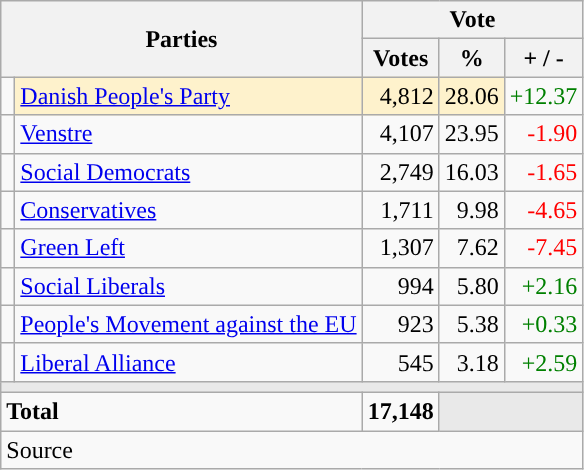<table class="wikitable" style="text-align:right;">
<tr>
<th style="text-align:centre;" rowspan="2" colspan="2" width="225">Parties</th>
<th colspan="3">Vote</th>
</tr>
<tr>
<th width="15">Votes</th>
<th width="15">%</th>
<th width="15">+ / -</th>
</tr>
<tr>
<td width="2" style="color:inherit;background:"></td>
<td bgcolor=#fef2cc   align="left"><a href='#'>Danish People's Party</a></td>
<td bgcolor=#fef2cc>4,812</td>
<td bgcolor=#fef2cc>28.06</td>
<td style=color:green;>+12.37</td>
</tr>
<tr>
<td width="2" style="color:inherit;background:"></td>
<td align="left"><a href='#'>Venstre</a></td>
<td>4,107</td>
<td>23.95</td>
<td style=color:red;>-1.90</td>
</tr>
<tr>
<td width="2" style="color:inherit;background:"></td>
<td align="left"><a href='#'>Social Democrats</a></td>
<td>2,749</td>
<td>16.03</td>
<td style=color:red;>-1.65</td>
</tr>
<tr>
<td width="2" style="color:inherit;background:"></td>
<td align="left"><a href='#'>Conservatives</a></td>
<td>1,711</td>
<td>9.98</td>
<td style=color:red;>-4.65</td>
</tr>
<tr>
<td width="2" style="color:inherit;background:"></td>
<td align="left"><a href='#'>Green Left</a></td>
<td>1,307</td>
<td>7.62</td>
<td style=color:red;>-7.45</td>
</tr>
<tr>
<td width="2" style="color:inherit;background:"></td>
<td align="left"><a href='#'>Social Liberals</a></td>
<td>994</td>
<td>5.80</td>
<td style=color:green;>+2.16</td>
</tr>
<tr>
<td width="2" style="color:inherit;background:"></td>
<td align="left"><a href='#'>People's Movement against the EU</a></td>
<td>923</td>
<td>5.38</td>
<td style=color:green;>+0.33</td>
</tr>
<tr>
<td width="2" style="color:inherit;background:"></td>
<td align="left"><a href='#'>Liberal Alliance</a></td>
<td>545</td>
<td>3.18</td>
<td style=color:green;>+2.59</td>
</tr>
<tr>
<td colspan="7" bgcolor="#E9E9E9"></td>
</tr>
<tr>
<td align="left" colspan="2"><strong>Total</strong></td>
<td><strong>17,148</strong></td>
<td bgcolor="#E9E9E9" colspan="2"></td>
</tr>
<tr>
<td align="left" colspan="6">Source</td>
</tr>
</table>
